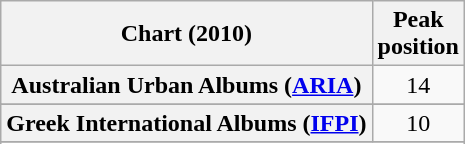<table class="wikitable sortable plainrowheaders" style="text-align:center">
<tr>
<th scope="col">Chart (2010)</th>
<th scope="col">Peak<br>position</th>
</tr>
<tr>
<th scope="row">Australian Urban Albums (<a href='#'>ARIA</a>)</th>
<td>14</td>
</tr>
<tr>
</tr>
<tr>
</tr>
<tr>
</tr>
<tr>
</tr>
<tr>
</tr>
<tr>
<th scope="row">Greek International Albums (<a href='#'>IFPI</a>)</th>
<td>10</td>
</tr>
<tr>
</tr>
<tr>
</tr>
<tr>
</tr>
<tr>
</tr>
</table>
